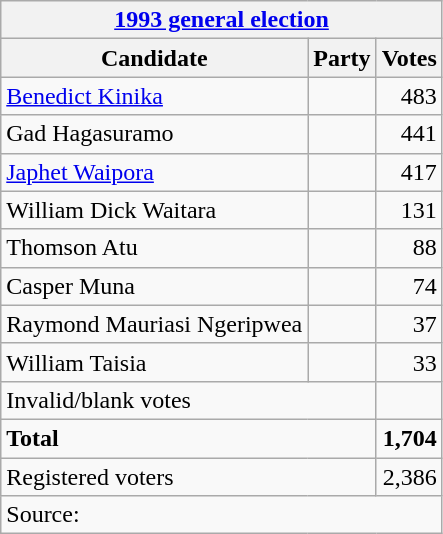<table class=wikitable style=text-align:left>
<tr>
<th colspan=3><a href='#'>1993 general election</a></th>
</tr>
<tr>
<th>Candidate</th>
<th>Party</th>
<th>Votes</th>
</tr>
<tr>
<td><a href='#'>Benedict Kinika</a></td>
<td></td>
<td align=right>483</td>
</tr>
<tr>
<td>Gad Hagasuramo</td>
<td></td>
<td align=right>441</td>
</tr>
<tr>
<td><a href='#'>Japhet Waipora</a></td>
<td></td>
<td align=right>417</td>
</tr>
<tr>
<td>William Dick Waitara</td>
<td></td>
<td align=right>131</td>
</tr>
<tr>
<td>Thomson Atu</td>
<td></td>
<td align=right>88</td>
</tr>
<tr>
<td>Casper Muna</td>
<td></td>
<td align=right>74</td>
</tr>
<tr>
<td>Raymond Mauriasi Ngeripwea</td>
<td></td>
<td align=right>37</td>
</tr>
<tr>
<td>William Taisia</td>
<td></td>
<td align=right>33</td>
</tr>
<tr>
<td colspan=2>Invalid/blank votes</td>
<td></td>
</tr>
<tr>
<td colspan=2><strong>Total</strong></td>
<td align=right><strong>1,704</strong></td>
</tr>
<tr>
<td colspan=2>Registered voters</td>
<td align=right>2,386</td>
</tr>
<tr>
<td colspan=3>Source: </td>
</tr>
</table>
